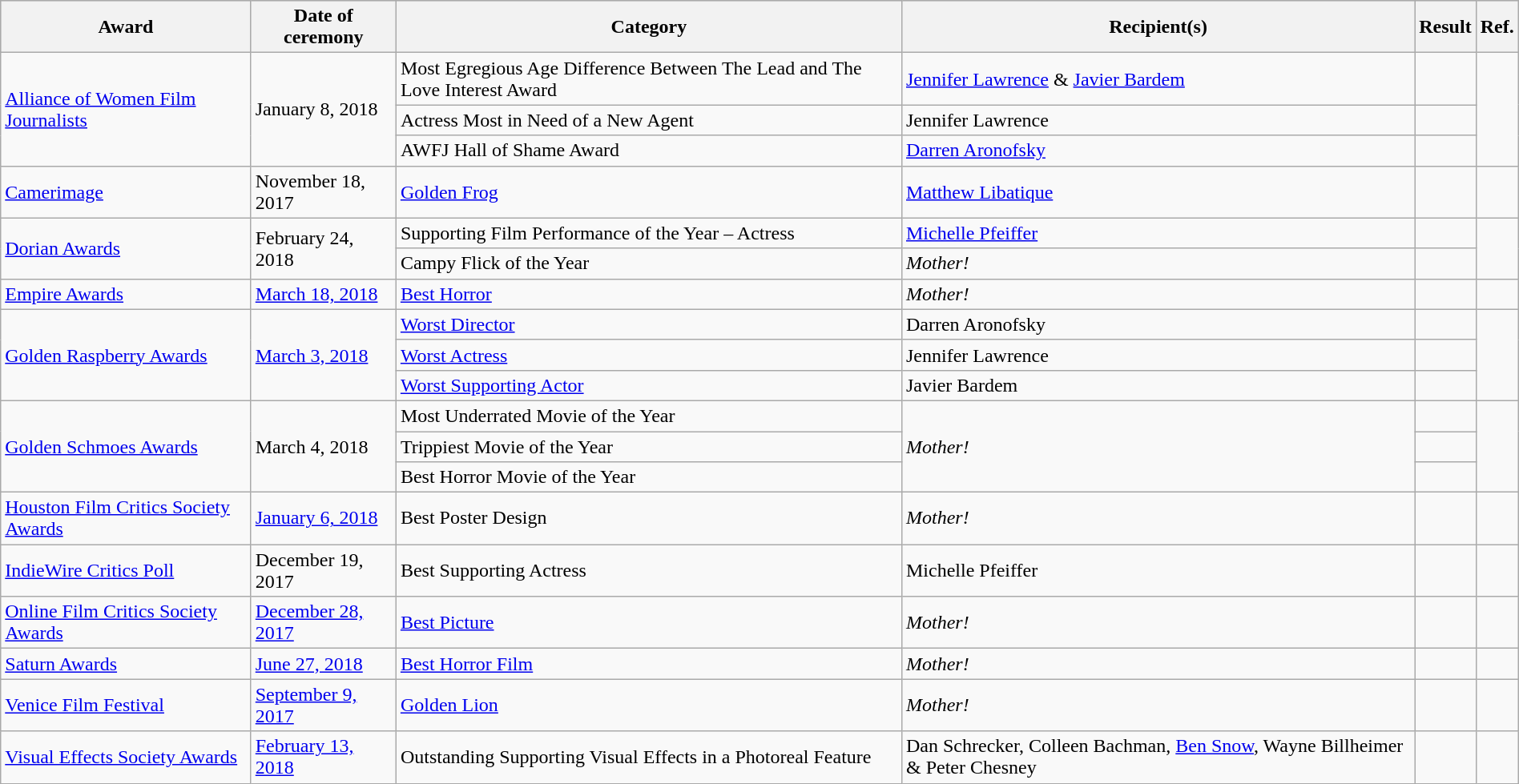<table class="wikitable sortable" style="width:100%;">
<tr style="background:#ccc; teindxt-align:center;">
<th scope="col">Award</th>
<th scope="col">Date of ceremony</th>
<th scope="col">Category</th>
<th scope="col">Recipient(s)</th>
<th scope="col">Result</th>
<th scope="col">Ref.</th>
</tr>
<tr>
<td rowspan="3"><a href='#'>Alliance of Women Film Journalists</a></td>
<td rowspan="3">January 8, 2018</td>
<td>Most Egregious Age Difference Between The Lead and The Love Interest Award</td>
<td><a href='#'>Jennifer Lawrence</a> & <a href='#'>Javier Bardem</a></td>
<td></td>
<td rowspan="3" style="text-align: center;"></td>
</tr>
<tr>
<td>Actress Most in Need of a New Agent</td>
<td>Jennifer Lawrence</td>
<td></td>
</tr>
<tr>
<td>AWFJ Hall of Shame Award</td>
<td><a href='#'>Darren Aronofsky</a></td>
<td></td>
</tr>
<tr>
<td><a href='#'>Camerimage</a></td>
<td>November 18, 2017</td>
<td><a href='#'>Golden Frog</a></td>
<td><a href='#'>Matthew Libatique</a></td>
<td></td>
<td style="text-align: center;"></td>
</tr>
<tr>
<td rowspan="2"><a href='#'>Dorian Awards</a></td>
<td rowspan="2">February 24, 2018</td>
<td>Supporting Film Performance of the Year – Actress</td>
<td><a href='#'>Michelle Pfeiffer</a></td>
<td></td>
<td rowspan="2" style="text-align: center;"></td>
</tr>
<tr>
<td>Campy Flick of the Year</td>
<td><em>Mother!</em></td>
<td></td>
</tr>
<tr>
<td><a href='#'>Empire Awards</a></td>
<td><a href='#'>March 18, 2018</a></td>
<td><a href='#'>Best Horror</a></td>
<td><em>Mother!</em></td>
<td></td>
<td style="text-align: center;"></td>
</tr>
<tr>
<td rowspan="3"><a href='#'>Golden Raspberry Awards</a></td>
<td rowspan="3"><a href='#'>March 3, 2018</a></td>
<td><a href='#'>Worst Director</a></td>
<td>Darren Aronofsky</td>
<td></td>
<td rowspan="3" style="text-align: center;"></td>
</tr>
<tr>
<td><a href='#'>Worst Actress</a></td>
<td>Jennifer Lawrence</td>
<td></td>
</tr>
<tr>
<td><a href='#'>Worst Supporting Actor</a></td>
<td>Javier Bardem </td>
<td></td>
</tr>
<tr>
<td rowspan="3"><a href='#'>Golden Schmoes Awards</a></td>
<td rowspan="3">March 4, 2018</td>
<td>Most Underrated Movie of the Year</td>
<td rowspan="3"><em>Mother!</em></td>
<td></td>
<td rowspan="3" style="text-align: center;"></td>
</tr>
<tr>
<td>Trippiest Movie of the Year</td>
<td></td>
</tr>
<tr>
<td>Best Horror Movie of the Year</td>
<td></td>
</tr>
<tr>
<td><a href='#'>Houston Film Critics Society Awards</a></td>
<td><a href='#'>January 6, 2018</a></td>
<td>Best Poster Design</td>
<td><em>Mother!</em></td>
<td></td>
<td style="text-align: center;"></td>
</tr>
<tr>
<td><a href='#'>IndieWire Critics Poll</a></td>
<td>December 19, 2017</td>
<td>Best Supporting Actress</td>
<td>Michelle Pfeiffer</td>
<td></td>
<td style="text-align: center;"></td>
</tr>
<tr>
<td><a href='#'>Online Film Critics Society Awards</a></td>
<td><a href='#'>December 28, 2017</a></td>
<td><a href='#'>Best Picture</a></td>
<td><em>Mother!</em></td>
<td></td>
<td style="text-align:center;"></td>
</tr>
<tr>
<td><a href='#'>Saturn Awards</a></td>
<td><a href='#'>June 27, 2018</a></td>
<td><a href='#'>Best Horror Film</a></td>
<td><em>Mother!</em></td>
<td></td>
<td style="text-align: center;"></td>
</tr>
<tr>
<td><a href='#'>Venice Film Festival</a></td>
<td><a href='#'>September 9, 2017</a></td>
<td><a href='#'>Golden Lion</a></td>
<td><em>Mother!</em></td>
<td></td>
<td style="text-align:center;"></td>
</tr>
<tr>
<td><a href='#'>Visual Effects Society Awards</a></td>
<td><a href='#'>February 13, 2018</a></td>
<td>Outstanding Supporting Visual Effects in a Photoreal Feature</td>
<td>Dan Schrecker, Colleen Bachman, <a href='#'>Ben Snow</a>, Wayne Billheimer & Peter Chesney</td>
<td></td>
<td style="text-align:center;"></td>
</tr>
</table>
